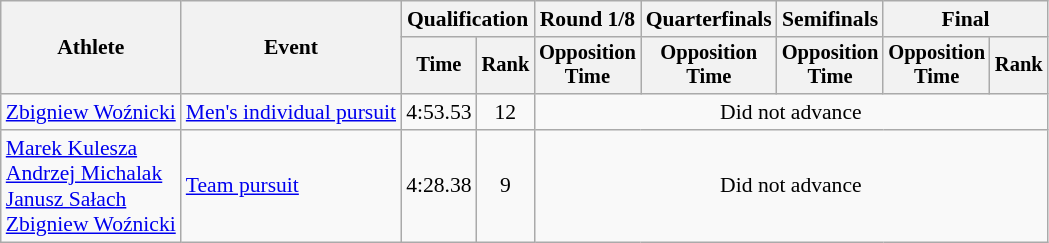<table class="wikitable" style="font-size:90%">
<tr>
<th rowspan="2">Athlete</th>
<th rowspan="2">Event</th>
<th colspan=2>Qualification</th>
<th>Round 1/8</th>
<th>Quarterfinals</th>
<th>Semifinals</th>
<th colspan=2>Final</th>
</tr>
<tr style="font-size:95%">
<th>Time</th>
<th>Rank</th>
<th>Opposition<br>Time</th>
<th>Opposition<br>Time</th>
<th>Opposition<br>Time</th>
<th>Opposition<br>Time</th>
<th>Rank</th>
</tr>
<tr align=center>
<td align=left><a href='#'>Zbigniew Woźnicki</a></td>
<td align=left><a href='#'>Men's individual pursuit</a></td>
<td>4:53.53</td>
<td>12</td>
<td colspan=5>Did not advance</td>
</tr>
<tr align=center>
<td align=left><a href='#'>Marek Kulesza</a><br><a href='#'>Andrzej Michalak</a><br><a href='#'>Janusz Sałach</a><br><a href='#'>Zbigniew Woźnicki</a></td>
<td align=left><a href='#'>Team pursuit</a></td>
<td>4:28.38</td>
<td>9</td>
<td colspan=5>Did not advance</td>
</tr>
</table>
